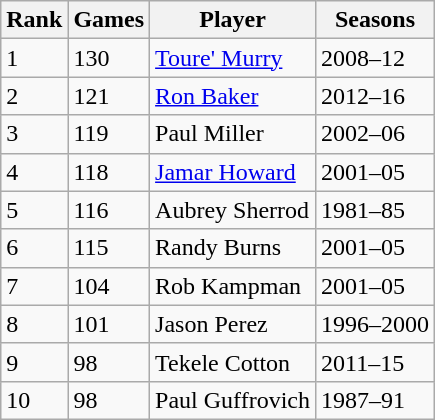<table class="wikitable">
<tr>
<th>Rank</th>
<th>Games</th>
<th>Player</th>
<th>Seasons</th>
</tr>
<tr>
<td>1</td>
<td>130</td>
<td><a href='#'>Toure' Murry</a></td>
<td>2008–12</td>
</tr>
<tr>
<td>2</td>
<td>121</td>
<td><a href='#'>Ron Baker</a></td>
<td>2012–16</td>
</tr>
<tr>
<td>3</td>
<td>119</td>
<td>Paul Miller</td>
<td>2002–06</td>
</tr>
<tr>
<td>4</td>
<td>118</td>
<td><a href='#'>Jamar Howard</a></td>
<td>2001–05</td>
</tr>
<tr>
<td>5</td>
<td>116</td>
<td>Aubrey Sherrod</td>
<td>1981–85</td>
</tr>
<tr>
<td>6</td>
<td>115</td>
<td>Randy Burns</td>
<td>2001–05</td>
</tr>
<tr>
<td>7</td>
<td>104</td>
<td>Rob Kampman</td>
<td>2001–05</td>
</tr>
<tr>
<td>8</td>
<td>101</td>
<td>Jason Perez</td>
<td>1996–2000</td>
</tr>
<tr>
<td>9</td>
<td>98</td>
<td>Tekele Cotton</td>
<td>2011–15</td>
</tr>
<tr>
<td>10</td>
<td>98</td>
<td>Paul Guffrovich</td>
<td>1987–91</td>
</tr>
</table>
